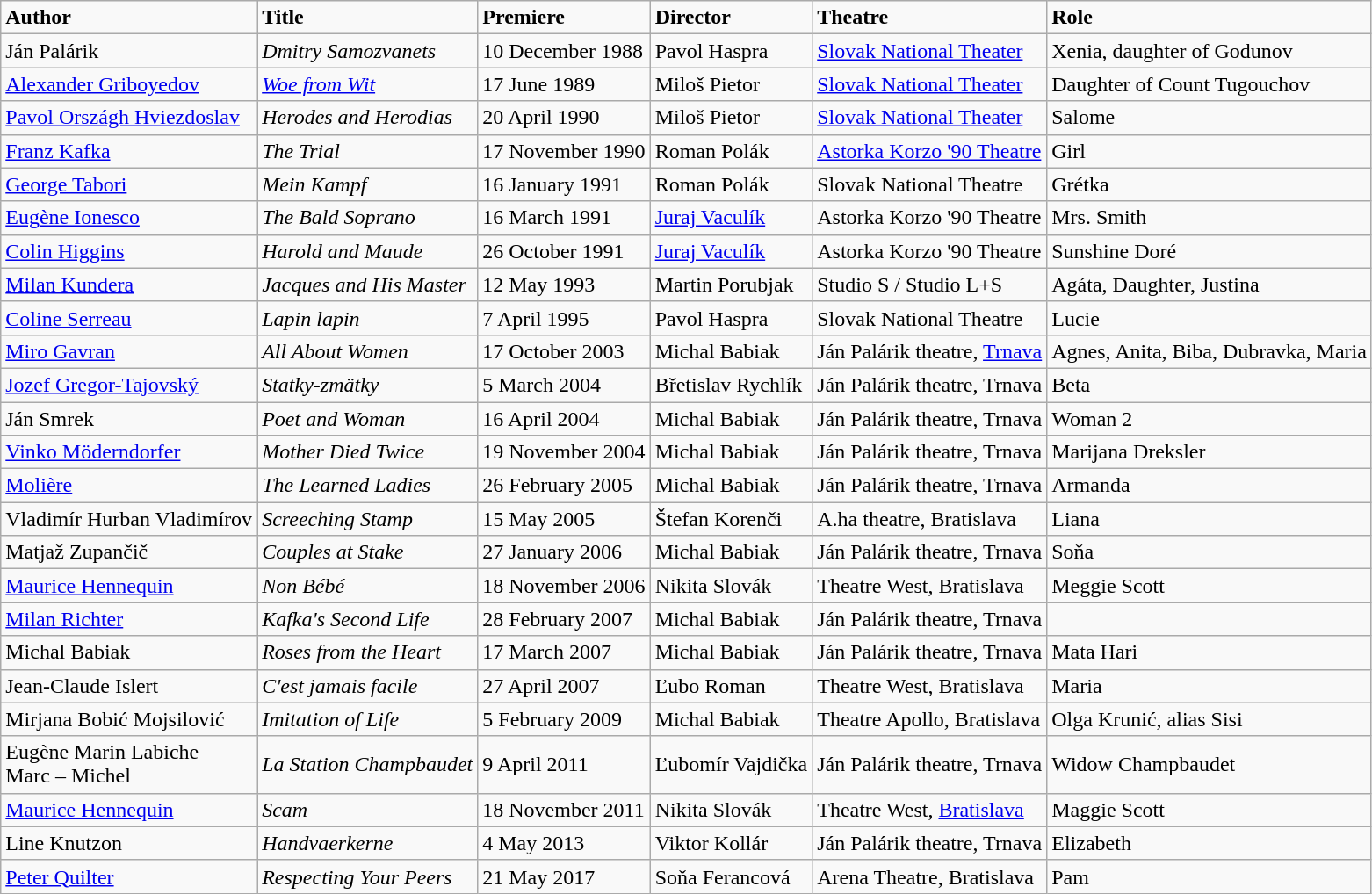<table class="wikitable sortable">
<tr>
<td><strong>Author</strong></td>
<td><strong>Title</strong></td>
<td><strong>Premiere</strong></td>
<td><strong>Director</strong></td>
<td><strong>Theatre</strong></td>
<td><strong>Role</strong></td>
</tr>
<tr>
<td>Ján Palárik</td>
<td><em>Dmitry Samozvanets</em></td>
<td>10 December 1988</td>
<td>Pavol Haspra</td>
<td><a href='#'>Slovak National Theater</a></td>
<td>Xenia, daughter of Godunov</td>
</tr>
<tr>
<td><a href='#'>Alexander Griboyedov</a></td>
<td><em><a href='#'>Woe from Wit</a></em></td>
<td>17 June 1989</td>
<td>Miloš Pietor</td>
<td><a href='#'>Slovak National Theater</a></td>
<td>Daughter of Count Tugouchov</td>
</tr>
<tr>
<td><a href='#'>Pavol Országh Hviezdoslav</a></td>
<td><em>Herodes and Herodias</em></td>
<td>20 April 1990</td>
<td>Miloš Pietor</td>
<td><a href='#'>Slovak National Theater</a></td>
<td>Salome</td>
</tr>
<tr>
<td><a href='#'>Franz Kafka</a></td>
<td><em>The Trial</em></td>
<td>17 November 1990</td>
<td>Roman Polák</td>
<td><a href='#'>Astorka Korzo '90 Theatre</a></td>
<td>Girl</td>
</tr>
<tr>
<td><a href='#'>George Tabori</a></td>
<td><em>Mein Kampf</em></td>
<td>16 January 1991</td>
<td>Roman Polák</td>
<td>Slovak National Theatre</td>
<td>Grétka</td>
</tr>
<tr>
<td><a href='#'>Eugène Ionesco</a></td>
<td><em>The Bald Soprano</em></td>
<td>16 March 1991</td>
<td><a href='#'>Juraj Vaculík</a></td>
<td>Astorka Korzo '90 Theatre</td>
<td>Mrs. Smith</td>
</tr>
<tr>
<td><a href='#'>Colin Higgins</a></td>
<td><em>Harold and Maude</em></td>
<td>26 October 1991</td>
<td><a href='#'>Juraj Vaculík</a></td>
<td>Astorka Korzo '90 Theatre</td>
<td>Sunshine Doré</td>
</tr>
<tr>
<td><a href='#'>Milan Kundera</a></td>
<td><em>Jacques and His Master</em></td>
<td>12 May 1993</td>
<td>Martin Porubjak</td>
<td>Studio S / Studio L+S</td>
<td>Agáta, Daughter, Justina</td>
</tr>
<tr>
<td><a href='#'>Coline Serreau</a></td>
<td><em>Lapin lapin</em></td>
<td>7 April 1995</td>
<td>Pavol Haspra</td>
<td>Slovak National Theatre</td>
<td>Lucie</td>
</tr>
<tr>
<td><a href='#'>Miro Gavran</a></td>
<td><em>All About Women</em></td>
<td>17 October 2003</td>
<td>Michal Babiak</td>
<td>Ján Palárik theatre, <a href='#'>Trnava</a></td>
<td>Agnes, Anita, Biba, Dubravka, Maria</td>
</tr>
<tr>
<td><a href='#'>Jozef Gregor-Tajovský</a></td>
<td><em>Statky-zmätky</em></td>
<td>5 March 2004</td>
<td>Břetislav Rychlík</td>
<td>Ján Palárik theatre, Trnava</td>
<td>Beta</td>
</tr>
<tr>
<td>Ján Smrek</td>
<td><em>Poet and Woman</em></td>
<td>16 April 2004</td>
<td>Michal Babiak</td>
<td>Ján Palárik theatre, Trnava</td>
<td>Woman 2</td>
</tr>
<tr>
<td><a href='#'>Vinko Möderndorfer</a></td>
<td><em>Mother Died Twice</em></td>
<td>19 November 2004</td>
<td>Michal Babiak</td>
<td>Ján Palárik theatre, Trnava</td>
<td>Marijana Dreksler</td>
</tr>
<tr>
<td><a href='#'>Molière</a></td>
<td><em>The Learned Ladies</em></td>
<td>26 February 2005</td>
<td>Michal Babiak</td>
<td>Ján Palárik theatre, Trnava</td>
<td>Armanda</td>
</tr>
<tr>
<td>Vladimír Hurban Vladimírov</td>
<td><em>Screeching Stamp</em></td>
<td>15 May 2005</td>
<td>Štefan Korenči</td>
<td>A.ha theatre, Bratislava</td>
<td>Liana</td>
</tr>
<tr>
<td>Matjaž Zupančič</td>
<td><em>Couples at Stake</em></td>
<td>27 January 2006</td>
<td>Michal Babiak</td>
<td>Ján Palárik theatre, Trnava</td>
<td>Soňa</td>
</tr>
<tr>
<td><a href='#'>Maurice Hennequin</a></td>
<td><em>Non Bébé</em></td>
<td>18 November 2006</td>
<td>Nikita Slovák</td>
<td>Theatre West, Bratislava</td>
<td>Meggie Scott</td>
</tr>
<tr>
<td><a href='#'>Milan Richter</a></td>
<td><em>Kafka's Second Life</em></td>
<td>28 February 2007</td>
<td>Michal Babiak</td>
<td>Ján Palárik theatre, Trnava</td>
<td></td>
</tr>
<tr>
<td>Michal Babiak</td>
<td><em>Roses from the Heart</em></td>
<td>17 March 2007</td>
<td>Michal Babiak</td>
<td>Ján Palárik theatre, Trnava</td>
<td>Mata Hari</td>
</tr>
<tr>
<td>Jean-Claude Islert</td>
<td><em>C'est jamais facile</em></td>
<td>27 April 2007</td>
<td>Ľubo Roman</td>
<td>Theatre West, Bratislava</td>
<td>Maria</td>
</tr>
<tr>
<td>Mirjana Bobić Mojsilović</td>
<td><em>Imitation of Life</em></td>
<td>5 February 2009</td>
<td>Michal Babiak</td>
<td>Theatre Apollo, Bratislava</td>
<td>Olga Krunić, alias Sisi</td>
</tr>
<tr>
<td>Eugène Marin Labiche<br>Marc – Michel</td>
<td><em>La Station Champbaudet</em></td>
<td>9 April 2011</td>
<td>Ľubomír Vajdička</td>
<td>Ján Palárik theatre, Trnava</td>
<td>Widow Champbaudet</td>
</tr>
<tr>
<td><a href='#'>Maurice Hennequin</a></td>
<td><em>Scam</em></td>
<td>18 November 2011</td>
<td>Nikita Slovák</td>
<td>Theatre West, <a href='#'>Bratislava</a></td>
<td>Maggie Scott</td>
</tr>
<tr>
<td>Line Knutzon</td>
<td><em>Handvaerkerne</em></td>
<td>4 May 2013</td>
<td>Viktor Kollár</td>
<td>Ján Palárik theatre, Trnava</td>
<td>Elizabeth</td>
</tr>
<tr>
<td><a href='#'>Peter Quilter</a></td>
<td><em>Respecting Your Peers</em></td>
<td>21 May 2017</td>
<td>Soňa Ferancová</td>
<td>Arena Theatre, Bratislava</td>
<td>Pam</td>
</tr>
</table>
